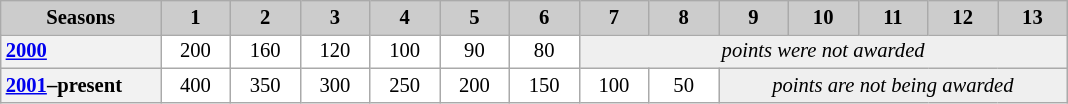<table class="wikitable plainrowheaders" style="background:#fff; font-size:86%; line-height:16px; border:grey solid 1px; border-collapse:collapse;">
<tr style="background:#ccc; text-align:center;">
<th style="background:#ccc;" style="text-align:center">Seasons</th>
<th style="background:#ccc;" width=40>1</th>
<th style="background:#ccc;" width=40>2</th>
<th style="background:#ccc;" width=40>3</th>
<th style="background:#ccc;" width=40>4</th>
<th style="background:#ccc;" width=40>5</th>
<th style="background:#ccc;" width=40>6</th>
<th style="background:#ccc;" width=40>7</th>
<th style="background:#ccc;" width=40>8</th>
<th style="background:#ccc;" width=40>9</th>
<th style="background:#ccc;" width=40>10</th>
<th style="background:#ccc;" width=40>11</th>
<th style="background:#ccc;" width=40>12</th>
<th style="background:#ccc;" width=40>13</th>
</tr>
<tr style="text-align: center;">
<th width=100 style="text-align:left"><a href='#'>2000</a></th>
<td>200</td>
<td>160</td>
<td>120</td>
<td>100</td>
<td>90</td>
<td>80</td>
<td colspan=7 style=background:#efefef;><em>points were not awarded</em></td>
</tr>
<tr style="text-align: center;">
<th width=100 style="text-align:left"><a href='#'>2001</a>–present</th>
<td>400</td>
<td>350</td>
<td>300</td>
<td>250</td>
<td>200</td>
<td>150</td>
<td>100</td>
<td>50</td>
<td colspan=5 style=background:#efefef;><em>points are not being awarded</em></td>
</tr>
</table>
